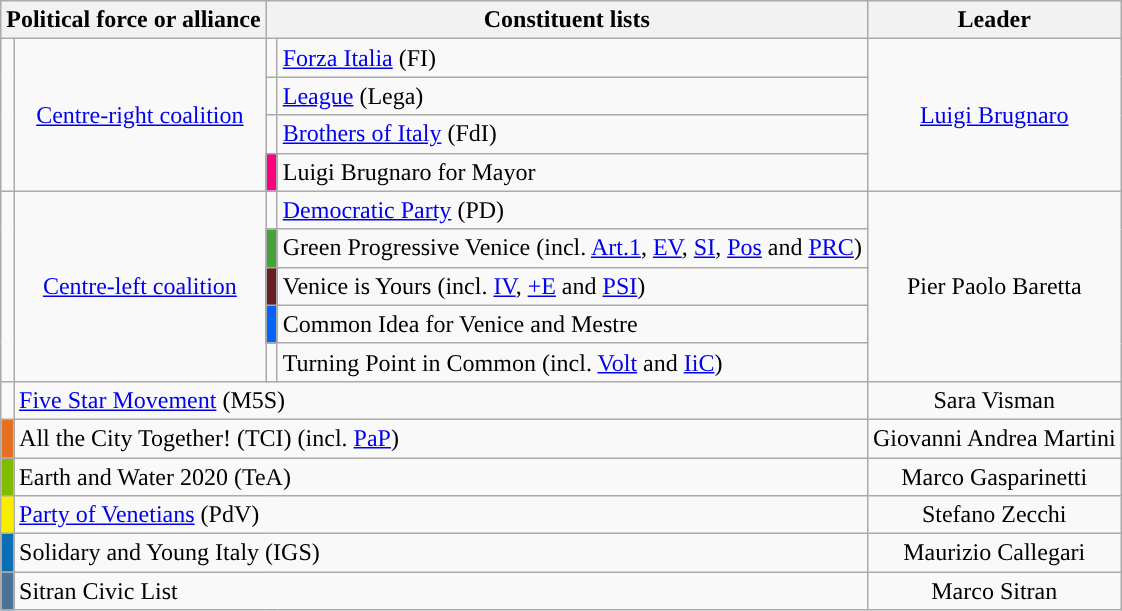<table class=wikitable style=text-align:left>
<tr>
<th colspan=2>Political force or alliance</th>
<th colspan=2>Constituent lists</th>
<th>Leader</th>
</tr>
<tr>
<td rowspan="4" style="background:"></td>
<td rowspan=4 style="text-align:center;"><a href='#'>Centre-right coalition</a></td>
<td></td>
<td style="text-align:left;"><a href='#'>Forza Italia</a> (FI)</td>
<td rowspan="4" style="text-align:center;"><a href='#'>Luigi Brugnaro</a></td>
</tr>
<tr>
<td></td>
<td style="text-align:left;"><a href='#'>League</a> (Lega)</td>
</tr>
<tr>
<td></td>
<td style="text-align:left;"><a href='#'>Brothers of Italy</a> (FdI)</td>
</tr>
<tr>
<td bgcolor="#FE007F"></td>
<td style="text-align:left;">Luigi Brugnaro for Mayor</td>
</tr>
<tr>
<td rowspan="5" style="background-color:"></td>
<td rowspan=5 style="text-align:center;"><a href='#'>Centre-left coalition</a></td>
<td></td>
<td style="text-align:left;"><a href='#'>Democratic Party</a> (PD)</td>
<td rowspan=5 style="text-align:center;">Pier Paolo Baretta</td>
</tr>
<tr>
<td bgcolor="#44A438"></td>
<td style="text-align:left;">Green Progressive Venice (incl. <a href='#'>Art.1</a>, <a href='#'>EV</a>, <a href='#'>SI</a>, <a href='#'>Pos</a> and <a href='#'>PRC</a>)</td>
</tr>
<tr>
<td bgcolor="6B1C23"></td>
<td style="text-align:left;">Venice is Yours (incl. <a href='#'>IV</a>, <a href='#'>+E</a> and <a href='#'>PSI</a>)</td>
</tr>
<tr>
<td bgcolor="#0264FD"></td>
<td style="text-align:left;">Common Idea for Venice and Mestre</td>
</tr>
<tr>
<td></td>
<td style="text-align:left;">Turning Point in Common (incl. <a href='#'>Volt</a> and <a href='#'>IiC</a>)</td>
</tr>
<tr>
<td style="background-color:"></td>
<td colspan="3"><a href='#'>Five Star Movement</a> (M5S)</td>
<td style="text-align:center;">Sara Visman</td>
</tr>
<tr>
<td style="background-color:#E57022"></td>
<td colspan="3">All the City Together! (TCI) (incl. <a href='#'>PaP</a>)</td>
<td style="text-align:center;">Giovanni Andrea Martini</td>
</tr>
<tr>
<td style="background-color:#80BC00"></td>
<td colspan="3">Earth and Water 2020 (TeA)</td>
<td style="text-align:center;">Marco Gasparinetti</td>
</tr>
<tr>
<td style="background-color:#FAED00"></td>
<td colspan="3"><a href='#'>Party of Venetians</a> (PdV)</td>
<td style="text-align:center;">Stefano Zecchi</td>
</tr>
<tr>
<td style="background-color:#0A6FB7"></td>
<td colspan="3">Solidary and Young Italy (IGS)</td>
<td style="text-align:center;">Maurizio Callegari</td>
</tr>
<tr>
<td style="background-color:#4B7299"></td>
<td colspan="3">Sitran Civic List</td>
<td style="text-align:center;">Marco Sitran</td>
</tr>
</table>
